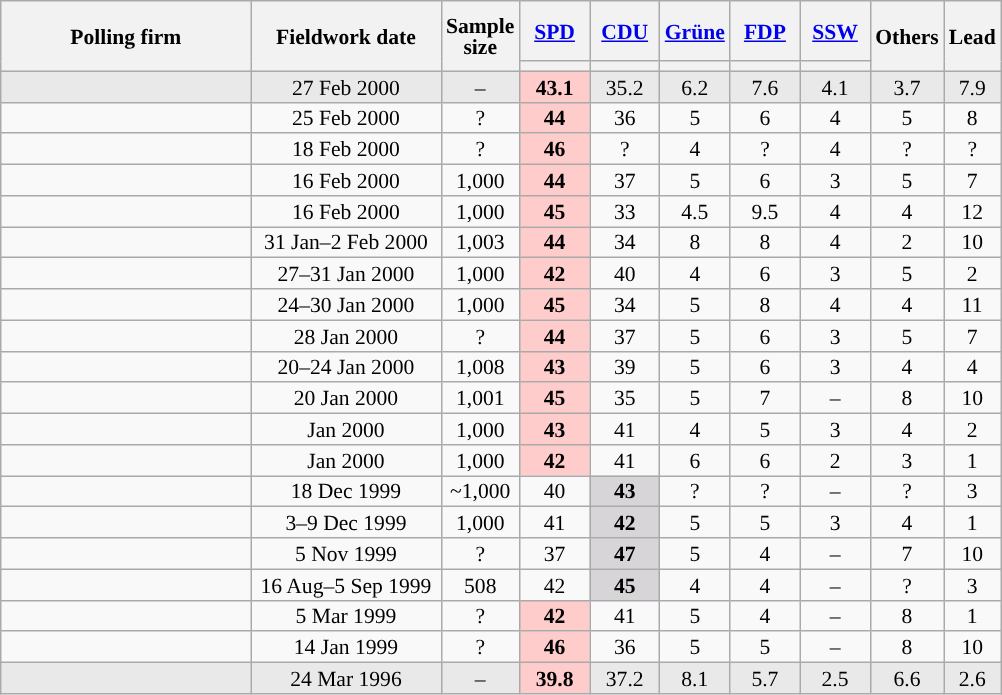<table class="wikitable sortable" style="text-align:center;font-size:90%;line-height:14px;">
<tr style="height:40px;">
<th style="width:160px;" rowspan="2">Polling firm</th>
<th style="width:120px;" rowspan="2">Fieldwork date</th>
<th style="width:35px;" rowspan="2">Sample<br>size</th>
<th class="unsortable" style="width:40px;"><a href='#'>SPD</a></th>
<th class="unsortable" style="width:40px;"><a href='#'>CDU</a></th>
<th class="unsortable" style="width:40px;"><a href='#'>Grüne</a></th>
<th class="unsortable" style="width:40px;"><a href='#'>FDP</a></th>
<th class="unsortable" style="width:40px;"><a href='#'>SSW</a></th>
<th class="unsortable" style="width:40px;" rowspan="2">Others</th>
<th style="width:30px;" rowspan="2">Lead</th>
</tr>
<tr>
<th style="background:"></th>
<th style="background:"></th>
<th style="background:"></th>
<th style="background:"></th>
<th style="background:"></th>
</tr>
<tr style="background:#E9E9E9;">
<td></td>
<td data-sort-value="2000-02-27">27 Feb 2000</td>
<td>–</td>
<td style="background:#FFCCCC;"><strong>43.1</strong></td>
<td>35.2</td>
<td>6.2</td>
<td>7.6</td>
<td>4.1</td>
<td>3.7</td>
<td style="background:">7.9</td>
</tr>
<tr>
<td></td>
<td data-sort-value="2000-02-25">25 Feb 2000</td>
<td>?</td>
<td style="background:#FFCCCC;"><strong>44</strong></td>
<td>36</td>
<td>5</td>
<td>6</td>
<td>4</td>
<td>5</td>
<td style="background:">8</td>
</tr>
<tr>
<td></td>
<td data-sort-value="2000-02-18">18 Feb 2000</td>
<td>?</td>
<td style="background:#FFCCCC;"><strong>46</strong></td>
<td>?</td>
<td>4</td>
<td>?</td>
<td>4</td>
<td>?</td>
<td style="background:">?</td>
</tr>
<tr>
<td></td>
<td data-sort-value="2000-02-16">16 Feb 2000</td>
<td>1,000</td>
<td style="background:#FFCCCC;"><strong>44</strong></td>
<td>37</td>
<td>5</td>
<td>6</td>
<td>3</td>
<td>5</td>
<td style="background:">7</td>
</tr>
<tr>
<td></td>
<td data-sort-value="2000-02-16">16 Feb 2000</td>
<td>1,000</td>
<td style="background:#FFCCCC;"><strong>45</strong></td>
<td>33</td>
<td>4.5</td>
<td>9.5</td>
<td>4</td>
<td>4</td>
<td style="background:">12</td>
</tr>
<tr>
<td></td>
<td data-sort-value="2000-02-04">31 Jan–2 Feb 2000</td>
<td>1,003</td>
<td style="background:#FFCCCC;"><strong>44</strong></td>
<td>34</td>
<td>8</td>
<td>8</td>
<td>4</td>
<td>2</td>
<td style="background:">10</td>
</tr>
<tr>
<td></td>
<td data-sort-value="2000-02-02">27–31 Jan 2000</td>
<td>1,000</td>
<td style="background:#FFCCCC;"><strong>42</strong></td>
<td>40</td>
<td>4</td>
<td>6</td>
<td>3</td>
<td>5</td>
<td style="background:">2</td>
</tr>
<tr>
<td></td>
<td data-sort-value="2000-02-02">24–30 Jan 2000</td>
<td>1,000</td>
<td style="background:#FFCCCC;"><strong>45</strong></td>
<td>34</td>
<td>5</td>
<td>8</td>
<td>4</td>
<td>4</td>
<td style="background:">11</td>
</tr>
<tr>
<td></td>
<td data-sort-value="2000-01-28">28 Jan 2000</td>
<td>?</td>
<td style="background:#FFCCCC;"><strong>44</strong></td>
<td>37</td>
<td>5</td>
<td>6</td>
<td>3</td>
<td>5</td>
<td style="background:">7</td>
</tr>
<tr>
<td></td>
<td data-sort-value="2000-01-26">20–24 Jan 2000</td>
<td>1,008</td>
<td style="background:#FFCCCC;"><strong>43</strong></td>
<td>39</td>
<td>5</td>
<td>6</td>
<td>3</td>
<td>4</td>
<td style="background:">4</td>
</tr>
<tr>
<td></td>
<td data-sort-value="2000-01-20">20 Jan 2000</td>
<td>1,001</td>
<td style="background:#FFCCCC;"><strong>45</strong></td>
<td>35</td>
<td>5</td>
<td>7</td>
<td>–</td>
<td>8</td>
<td style="background:">10</td>
</tr>
<tr>
<td></td>
<td data-sort-value="2000-01-12">Jan 2000</td>
<td>1,000</td>
<td style="background:#FFCCCC;"><strong>43</strong></td>
<td>41</td>
<td>4</td>
<td>5</td>
<td>3</td>
<td>4</td>
<td style="background:">2</td>
</tr>
<tr>
<td></td>
<td data-sort-value="2000-01-12">Jan 2000</td>
<td>1,000</td>
<td style="background:#FFCCCC;"><strong>42</strong></td>
<td>41</td>
<td>6</td>
<td>6</td>
<td>2</td>
<td>3</td>
<td style="background:">1</td>
</tr>
<tr>
<td></td>
<td data-sort-value="1999-12-18">18 Dec 1999</td>
<td>~1,000</td>
<td>40</td>
<td style="background:#D7D5D7;"><strong>43</strong></td>
<td>?</td>
<td>?</td>
<td>–</td>
<td>?</td>
<td style="background:">3</td>
</tr>
<tr>
<td></td>
<td data-sort-value="1999-12-15">3–9 Dec 1999</td>
<td>1,000</td>
<td>41</td>
<td style="background:#D7D5D7;"><strong>42</strong></td>
<td>5</td>
<td>5</td>
<td>3</td>
<td>4</td>
<td style="background:">1</td>
</tr>
<tr>
<td></td>
<td data-sort-value="1999-11-05">5 Nov 1999</td>
<td>?</td>
<td>37</td>
<td style="background:#D7D5D7;"><strong>47</strong></td>
<td>5</td>
<td>4</td>
<td>–</td>
<td>7</td>
<td style="background:">10</td>
</tr>
<tr>
<td></td>
<td data-sort-value="1999-09-17">16 Aug–5 Sep 1999</td>
<td>508</td>
<td>42</td>
<td style="background:#D7D5D7;"><strong>45</strong></td>
<td>4</td>
<td>4</td>
<td>–</td>
<td>?</td>
<td style="background:">3</td>
</tr>
<tr>
<td></td>
<td data-sort-value="1999-03-05">5 Mar 1999</td>
<td>?</td>
<td style="background:#FFCCCC;"><strong>42</strong></td>
<td>41</td>
<td>5</td>
<td>4</td>
<td>–</td>
<td>8</td>
<td style="background:">1</td>
</tr>
<tr>
<td></td>
<td data-sort-value="1999-01-14">14 Jan 1999</td>
<td>?</td>
<td style="background:#FFCCCC;"><strong>46</strong></td>
<td>36</td>
<td>5</td>
<td>5</td>
<td>–</td>
<td>8</td>
<td style="background:">10</td>
</tr>
<tr style="background:#E9E9E9;">
<td></td>
<td data-sort-value="1996-03-24">24 Mar 1996</td>
<td>–</td>
<td style="background:#FFCCCC;"><strong>39.8</strong></td>
<td>37.2</td>
<td>8.1</td>
<td>5.7</td>
<td>2.5</td>
<td>6.6</td>
<td style="background:">2.6</td>
</tr>
</table>
